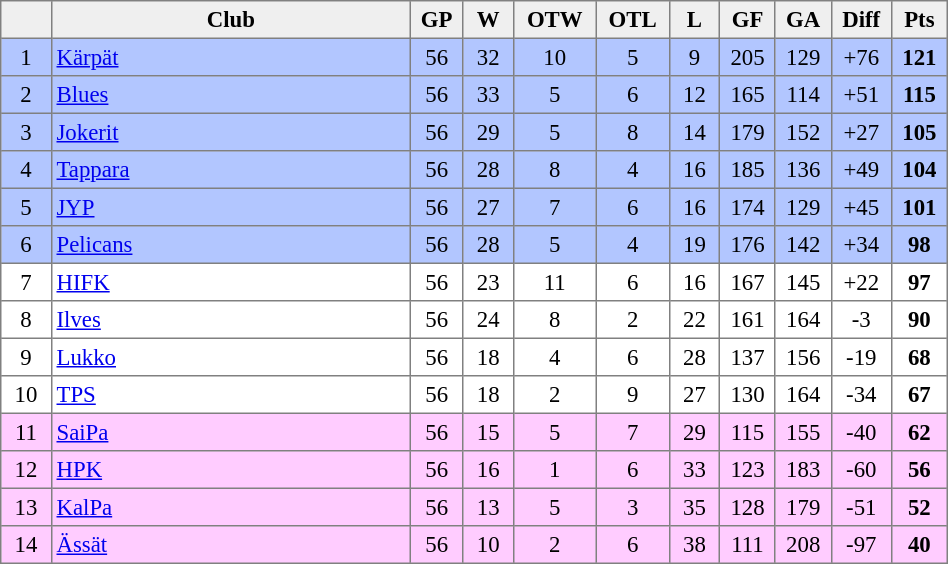<table cellpadding="3" cellspacing="0" border="1" style="font-size: 95%; text-align: center; border: gray solid 1px; border-collapse: collapse;" width="50%">
<tr bgcolor=#efefef>
<th width="20"></th>
<th width="185">Club</th>
<th width="20">GP</th>
<th width="20">W</th>
<th width="20">OTW</th>
<th width="20">OTL</th>
<th width="20">L</th>
<th width="20">GF</th>
<th width="20">GA</th>
<th width="20">Diff</th>
<th width="20">Pts</th>
</tr>
<tr bgcolor="B2C6FF">
<td>1</td>
<td align="left"><a href='#'>Kärpät</a></td>
<td>56</td>
<td>32</td>
<td>10</td>
<td>5</td>
<td>9</td>
<td>205</td>
<td>129</td>
<td>+76</td>
<td><strong>121</strong></td>
</tr>
<tr bgcolor="B2C6FF">
<td>2</td>
<td align="left"><a href='#'>Blues</a></td>
<td>56</td>
<td>33</td>
<td>5</td>
<td>6</td>
<td>12</td>
<td>165</td>
<td>114</td>
<td>+51</td>
<td><strong>115</strong></td>
</tr>
<tr bgcolor="B2C6FF">
<td>3</td>
<td align="left"><a href='#'>Jokerit</a></td>
<td>56</td>
<td>29</td>
<td>5</td>
<td>8</td>
<td>14</td>
<td>179</td>
<td>152</td>
<td>+27</td>
<td><strong>105</strong></td>
</tr>
<tr bgcolor="B2C6FF">
<td>4</td>
<td align="left"><a href='#'>Tappara</a></td>
<td>56</td>
<td>28</td>
<td>8</td>
<td>4</td>
<td>16</td>
<td>185</td>
<td>136</td>
<td>+49</td>
<td><strong>104</strong></td>
</tr>
<tr bgcolor="B2C6FF">
<td>5</td>
<td align="left"><a href='#'>JYP</a></td>
<td>56</td>
<td>27</td>
<td>7</td>
<td>6</td>
<td>16</td>
<td>174</td>
<td>129</td>
<td>+45</td>
<td><strong>101</strong></td>
</tr>
<tr bgcolor="B2C6FF">
<td>6</td>
<td align="left"><a href='#'>Pelicans</a></td>
<td>56</td>
<td>28</td>
<td>5</td>
<td>4</td>
<td>19</td>
<td>176</td>
<td>142</td>
<td>+34</td>
<td><strong>98</strong></td>
</tr>
<tr>
<td>7</td>
<td align="left"><a href='#'>HIFK</a></td>
<td>56</td>
<td>23</td>
<td>11</td>
<td>6</td>
<td>16</td>
<td>167</td>
<td>145</td>
<td>+22</td>
<td><strong>97</strong></td>
</tr>
<tr>
<td>8</td>
<td align="left"><a href='#'>Ilves</a></td>
<td>56</td>
<td>24</td>
<td>8</td>
<td>2</td>
<td>22</td>
<td>161</td>
<td>164</td>
<td>-3</td>
<td><strong>90</strong></td>
</tr>
<tr>
<td>9</td>
<td align="left"><a href='#'>Lukko</a></td>
<td>56</td>
<td>18</td>
<td>4</td>
<td>6</td>
<td>28</td>
<td>137</td>
<td>156</td>
<td>-19</td>
<td><strong>68</strong></td>
</tr>
<tr>
<td>10</td>
<td align="left"><a href='#'>TPS</a></td>
<td>56</td>
<td>18</td>
<td>2</td>
<td>9</td>
<td>27</td>
<td>130</td>
<td>164</td>
<td>-34</td>
<td><strong>67</strong></td>
</tr>
<tr bgcolor=ffccff>
<td>11</td>
<td align="left"><a href='#'>SaiPa</a></td>
<td>56</td>
<td>15</td>
<td>5</td>
<td>7</td>
<td>29</td>
<td>115</td>
<td>155</td>
<td>-40</td>
<td><strong>62</strong></td>
</tr>
<tr bgcolor=ffccff>
<td>12</td>
<td align="left"><a href='#'>HPK</a></td>
<td>56</td>
<td>16</td>
<td>1</td>
<td>6</td>
<td>33</td>
<td>123</td>
<td>183</td>
<td>-60</td>
<td><strong>56</strong></td>
</tr>
<tr bgcolor=ffccff>
<td>13</td>
<td align="left"><a href='#'>KalPa</a></td>
<td>56</td>
<td>13</td>
<td>5</td>
<td>3</td>
<td>35</td>
<td>128</td>
<td>179</td>
<td>-51</td>
<td><strong>52</strong></td>
</tr>
<tr bgcolor=ffccff>
<td>14</td>
<td align="left"><a href='#'>Ässät</a></td>
<td>56</td>
<td>10</td>
<td>2</td>
<td>6</td>
<td>38</td>
<td>111</td>
<td>208</td>
<td>-97</td>
<td><strong>40</strong></td>
</tr>
</table>
